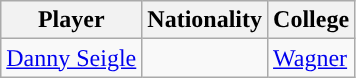<table class="wikitable sortable sortable">
<tr>
<th>Player</th>
<th>Nationality</th>
<th>College</th>
</tr>
<tr>
<td align="center"><a href='#'>Danny Seigle</a></td>
<td align="center"></td>
<td><a href='#'>Wagner</a></td>
</tr>
</table>
